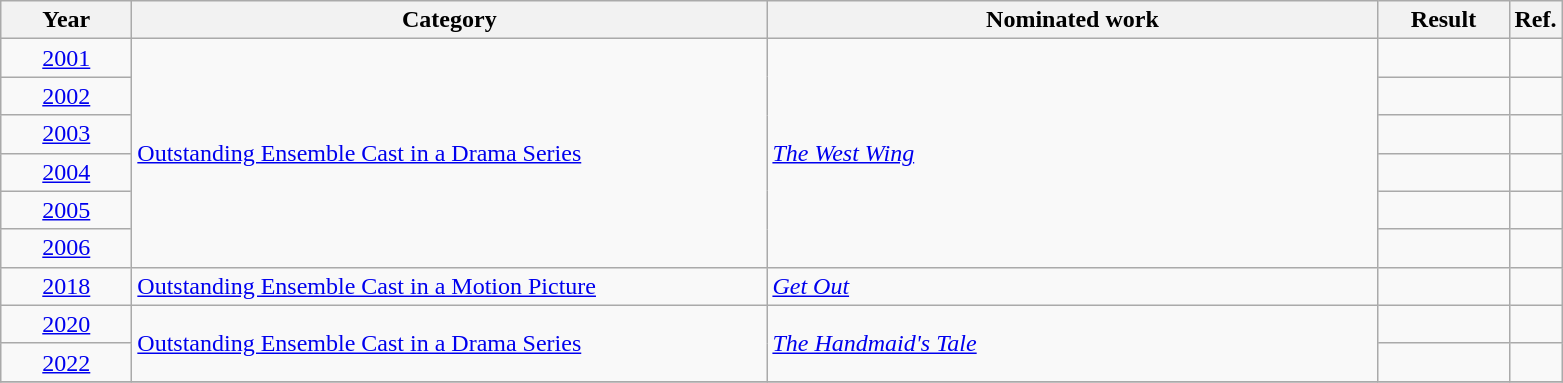<table class=wikitable>
<tr>
<th scope="col" style="width:5em;">Year</th>
<th scope="col" style="width:26em;">Category</th>
<th scope="col" style="width:25em;">Nominated work</th>
<th scope="col" style="width:5em;">Result</th>
<th>Ref.</th>
</tr>
<tr>
<td style="text-align:center;"><a href='#'>2001</a></td>
<td rowspan=6><a href='#'>Outstanding Ensemble Cast in a Drama Series</a></td>
<td rowspan=6><em><a href='#'>The West Wing</a></em></td>
<td></td>
<td></td>
</tr>
<tr>
<td style="text-align:center;"><a href='#'>2002</a></td>
<td></td>
<td></td>
</tr>
<tr>
<td style="text-align:center;"><a href='#'>2003</a></td>
<td></td>
<td></td>
</tr>
<tr>
<td style="text-align:center;"><a href='#'>2004</a></td>
<td></td>
<td></td>
</tr>
<tr>
<td style="text-align:center;"><a href='#'>2005</a></td>
<td></td>
<td></td>
</tr>
<tr>
<td style="text-align:center;"><a href='#'>2006</a></td>
<td></td>
<td></td>
</tr>
<tr>
<td style="text-align:center;"><a href='#'>2018</a></td>
<td><a href='#'>Outstanding Ensemble Cast in a Motion Picture</a></td>
<td><em><a href='#'>Get Out</a></em></td>
<td></td>
<td></td>
</tr>
<tr>
<td style="text-align:center;"><a href='#'>2020</a></td>
<td rowspan=2><a href='#'>Outstanding Ensemble Cast in a Drama Series</a></td>
<td rowspan=2><em><a href='#'>The Handmaid's Tale</a></em></td>
<td></td>
<td></td>
</tr>
<tr>
<td style="text-align:center;"><a href='#'>2022</a></td>
<td></td>
<td></td>
</tr>
<tr>
</tr>
</table>
